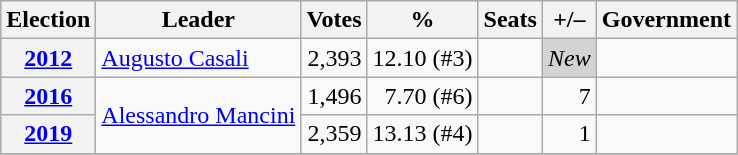<table class=wikitable style=text-align:right>
<tr>
<th>Election</th>
<th>Leader</th>
<th>Votes</th>
<th>%</th>
<th>Seats</th>
<th>+/–</th>
<th>Government</th>
</tr>
<tr>
<th><a href='#'>2012</a></th>
<td align=left rowspan=1><a href='#'>Augusto Casali</a></td>
<td>2,393</td>
<td>12.10 (#3)</td>
<td></td>
<td bgcolor="lightgrey"><em>New</em></td>
<td></td>
</tr>
<tr>
<th><a href='#'>2016</a></th>
<td align=left rowspan=2><a href='#'>Alessandro Mancini</a></td>
<td>1,496</td>
<td>7.70 (#6)</td>
<td></td>
<td> 7</td>
<td></td>
</tr>
<tr>
<th><a href='#'>2019</a></th>
<td>2,359</td>
<td>13.13 (#4)<br></td>
<td></td>
<td> 1</td>
<td></td>
</tr>
<tr>
</tr>
</table>
